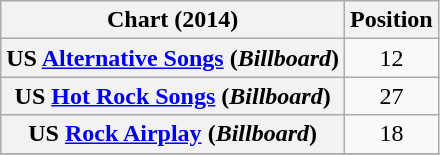<table class="wikitable plainrowheaders sortable">
<tr>
<th>Chart (2014)</th>
<th>Position</th>
</tr>
<tr>
<th scope="row">US <a href='#'>Alternative Songs</a> (<em>Billboard</em>)</th>
<td style="text-align:center;">12</td>
</tr>
<tr>
<th scope="row">US <a href='#'>Hot Rock Songs</a> (<em>Billboard</em>)</th>
<td style="text-align:center;">27</td>
</tr>
<tr>
<th scope="row">US <a href='#'>Rock Airplay</a> (<em>Billboard</em>)</th>
<td style="text-align:center;">18</td>
</tr>
<tr>
</tr>
</table>
